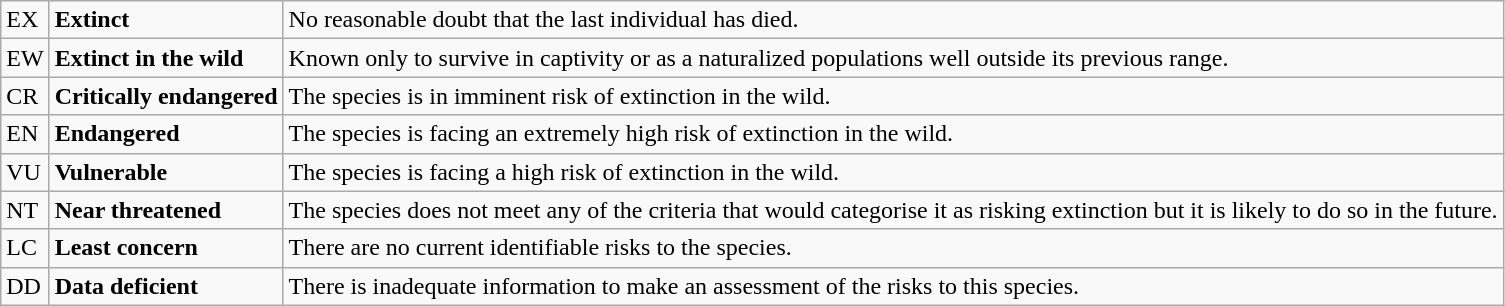<table class="wikitable" style="text-align:left">
<tr>
<td>EX</td>
<td><strong>Extinct</strong></td>
<td>No reasonable doubt that the last individual has died.</td>
</tr>
<tr>
<td>EW</td>
<td><strong>Extinct in the wild</strong></td>
<td>Known only to survive in captivity or as a naturalized populations well outside its previous range.</td>
</tr>
<tr>
<td>CR</td>
<td><strong>Critically endangered</strong></td>
<td>The species is in imminent risk of extinction in the wild.</td>
</tr>
<tr>
<td>EN</td>
<td><strong>Endangered</strong></td>
<td>The species is facing an extremely high risk of extinction in the wild.</td>
</tr>
<tr>
<td>VU</td>
<td><strong>Vulnerable</strong></td>
<td>The species is facing a high risk of extinction in the wild.</td>
</tr>
<tr>
<td>NT</td>
<td><strong>Near threatened</strong></td>
<td>The species does not meet any of the criteria that would categorise it as risking extinction but it is likely to do so in the future.</td>
</tr>
<tr>
<td>LC</td>
<td><strong>Least concern</strong></td>
<td>There are no current identifiable risks to the species.</td>
</tr>
<tr>
<td>DD</td>
<td><strong>Data deficient</strong></td>
<td>There is inadequate information to make an assessment of the risks to this species.</td>
</tr>
</table>
